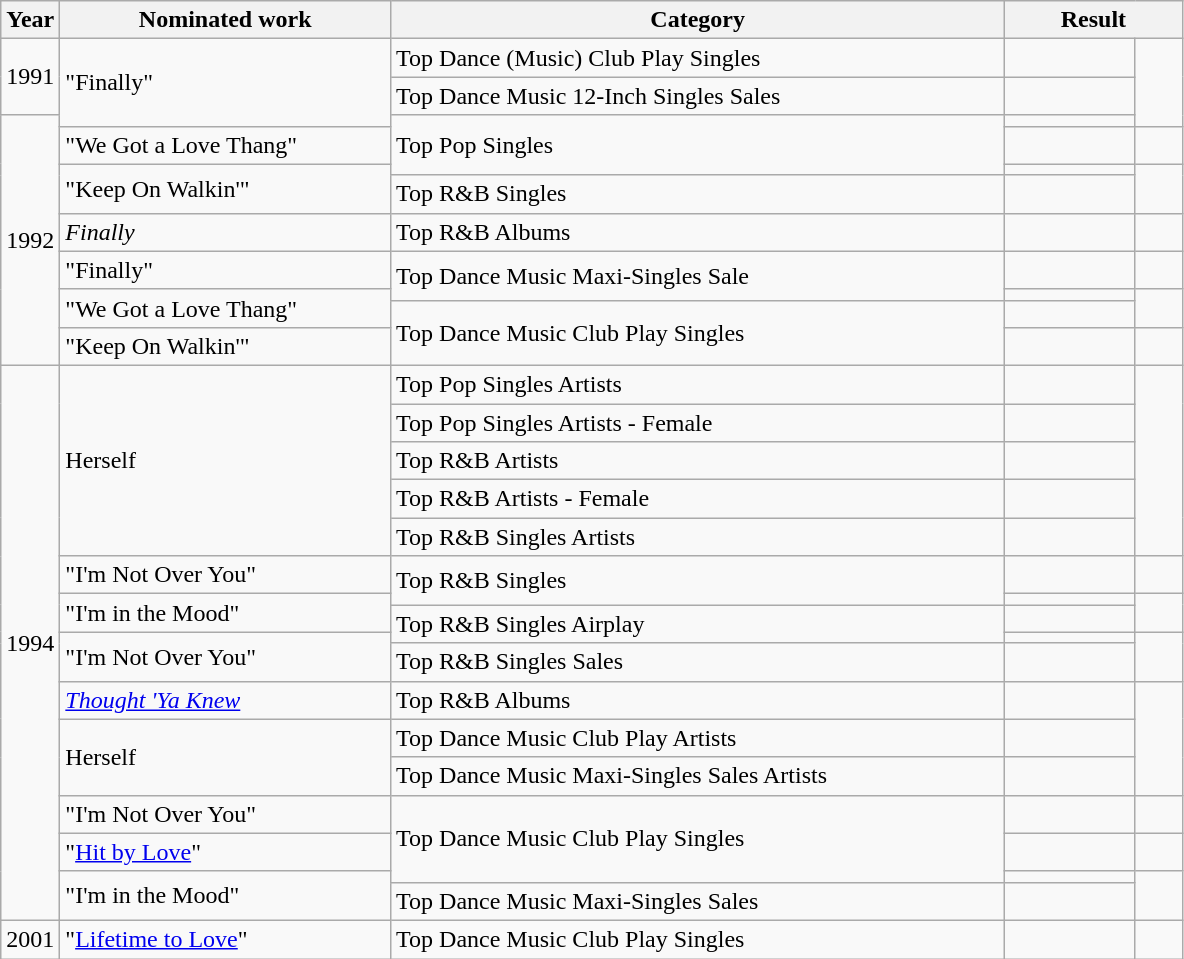<table class=wikitable>
<tr>
<th width=5%>Year</th>
<th width=28%>Nominated work</th>
<th width=52%>Category</th>
<th width=15% colspan=2>Result</th>
</tr>
<tr>
<td rowspan=2>1991</td>
<td rowspan=3>"Finally"</td>
<td>Top Dance (Music) Club Play Singles</td>
<td></td>
<td width=4% align=center rowspan=3></td>
</tr>
<tr>
<td>Top Dance Music 12-Inch Singles Sales</td>
<td></td>
</tr>
<tr>
<td rowspan=9>1992</td>
<td rowspan=3>Top Pop Singles</td>
<td></td>
</tr>
<tr>
<td>"We Got a Love Thang"</td>
<td></td>
<td width=4% align=center></td>
</tr>
<tr>
<td rowspan=2>"Keep On Walkin'"</td>
<td></td>
<td width=4% align=center rowspan=2></td>
</tr>
<tr>
<td>Top R&B Singles</td>
<td></td>
</tr>
<tr>
<td><em>Finally</em></td>
<td>Top R&B Albums</td>
<td></td>
<td width=4% align=center></td>
</tr>
<tr>
<td>"Finally"</td>
<td rowspan=2>Top Dance Music Maxi-Singles Sale</td>
<td></td>
<td width=4% align=center></td>
</tr>
<tr>
<td rowspan=2>"We Got a Love Thang"</td>
<td></td>
<td width=4% align=center rowspan=2></td>
</tr>
<tr>
<td rowspan=2>Top Dance Music Club Play Singles</td>
<td></td>
</tr>
<tr>
<td>"Keep On Walkin'"</td>
<td></td>
<td width=4% align=center></td>
</tr>
<tr>
<td rowspan=17>1994</td>
<td rowspan=5>Herself</td>
<td>Top Pop Singles Artists</td>
<td></td>
<td width=4% align=center rowspan=5></td>
</tr>
<tr>
<td>Top Pop Singles Artists - Female</td>
<td></td>
</tr>
<tr>
<td>Top R&B Artists</td>
<td></td>
</tr>
<tr>
<td>Top R&B Artists - Female</td>
<td></td>
</tr>
<tr>
<td>Top R&B Singles Artists</td>
<td></td>
</tr>
<tr>
<td>"I'm Not Over You"</td>
<td rowspan=2>Top R&B Singles</td>
<td></td>
<td width=4% align=center></td>
</tr>
<tr>
<td rowspan=2>"I'm in the Mood"</td>
<td></td>
<td width=4% align=center rowspan=2></td>
</tr>
<tr>
<td rowspan=2>Top R&B Singles Airplay</td>
<td></td>
</tr>
<tr>
<td rowspan=2>"I'm Not Over You"</td>
<td></td>
<td width=4% align=center rowspan=2></td>
</tr>
<tr>
<td>Top R&B Singles Sales</td>
<td></td>
</tr>
<tr>
<td><em><a href='#'>Thought 'Ya Knew</a></em></td>
<td>Top R&B Albums</td>
<td></td>
<td width=4% align=center rowspan=3></td>
</tr>
<tr>
<td rowspan=2>Herself</td>
<td>Top Dance Music Club Play Artists</td>
<td></td>
</tr>
<tr>
<td>Top Dance Music Maxi-Singles Sales Artists</td>
<td></td>
</tr>
<tr>
<td>"I'm Not Over You"</td>
<td rowspan=3>Top Dance Music Club Play Singles</td>
<td></td>
<td width=4% align=center></td>
</tr>
<tr>
<td>"<a href='#'>Hit by Love</a>"</td>
<td></td>
<td width=4% align=center></td>
</tr>
<tr>
<td rowspan=2>"I'm in the Mood"</td>
<td></td>
<td width=4% align=center rowspan=2></td>
</tr>
<tr>
<td>Top Dance Music Maxi-Singles Sales</td>
<td></td>
</tr>
<tr>
<td>2001</td>
<td>"<a href='#'>Lifetime to Love</a>"</td>
<td>Top Dance Music Club Play Singles</td>
<td></td>
<td width=4% align=center></td>
</tr>
</table>
